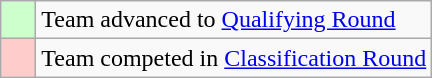<table class="wikitable">
<tr>
<td style="background: #ccffcc;">    </td>
<td>Team advanced to <a href='#'>Qualifying Round</a></td>
</tr>
<tr>
<td style="background: #ffcccc;">    </td>
<td>Team competed in <a href='#'>Classification Round</a></td>
</tr>
</table>
